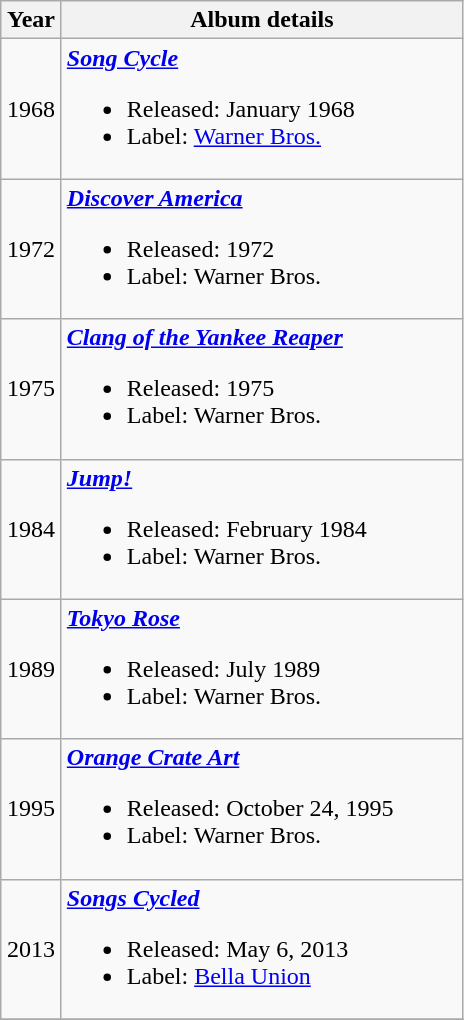<table class="wikitable">
<tr>
<th width=33>Year</th>
<th width="260">Album details</th>
</tr>
<tr>
<td align="center">1968</td>
<td><strong><em><a href='#'>Song Cycle</a></em></strong><br><ul><li>Released: January 1968</li><li>Label: <a href='#'>Warner Bros.</a></li></ul></td>
</tr>
<tr>
<td align="center">1972</td>
<td><strong><em><a href='#'>Discover America</a></em></strong><br><ul><li>Released: 1972</li><li>Label: Warner Bros.</li></ul></td>
</tr>
<tr>
<td align="center">1975</td>
<td><strong><em><a href='#'>Clang of the Yankee Reaper</a></em></strong><br><ul><li>Released: 1975</li><li>Label: Warner Bros.</li></ul></td>
</tr>
<tr>
<td align="center">1984</td>
<td><strong><em><a href='#'>Jump!</a></em></strong><br><ul><li>Released: February 1984</li><li>Label: Warner Bros.</li></ul></td>
</tr>
<tr>
<td align="center">1989</td>
<td><strong><em><a href='#'>Tokyo Rose</a></em></strong><br><ul><li>Released: July 1989</li><li>Label: Warner Bros.</li></ul></td>
</tr>
<tr>
<td align="center">1995</td>
<td><strong><em><a href='#'>Orange Crate Art</a></em></strong><br><ul><li>Released: October 24, 1995</li><li>Label: Warner Bros.</li></ul></td>
</tr>
<tr>
<td align="center">2013</td>
<td><strong><em><a href='#'>Songs Cycled</a></em></strong><br><ul><li>Released: May 6, 2013</li><li>Label: <a href='#'>Bella Union</a></li></ul></td>
</tr>
<tr>
</tr>
</table>
